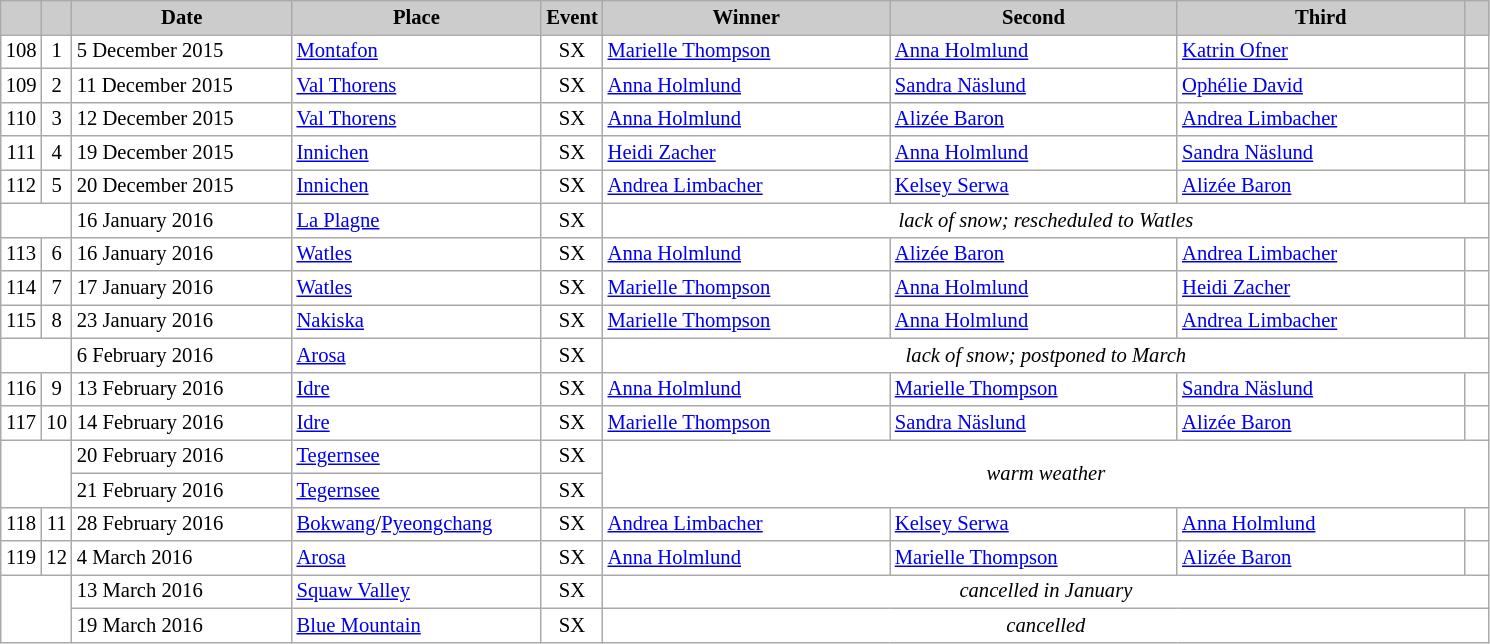<table class="wikitable plainrowheaders" style="background:#fff; font-size:86%; line-height:16px; border:grey solid 1px; border-collapse:collapse;">
<tr style="background:#ccc; text-align:center;">
<th scope="col" style="background:#ccc; width=20 px;"></th>
<th scope="col" style="background:#ccc; width=30 px;"></th>
<th scope="col" style="background:#ccc; width:140px;">Date</th>
<th scope="col" style="background:#ccc; width:160px;">Place</th>
<th scope="col" style="background:#ccc; width:15px;">Event</th>
<th scope="col" style="background:#ccc; width:185px;">Winner</th>
<th scope="col" style="background:#ccc; width:185px;">Second</th>
<th scope="col" style="background:#ccc; width:185px;">Third</th>
<th scope="col" style="background:#ccc; width:10px;"></th>
</tr>
<tr>
<td align=center>108</td>
<td align=center>1</td>
<td>5 December 2015</td>
<td> <a href='#'>Montafon</a></td>
<td align=center>SX</td>
<td> <a href='#'>Marielle Thompson</a></td>
<td> <a href='#'>Anna Holmlund</a></td>
<td> <a href='#'>Katrin Ofner</a></td>
<td></td>
</tr>
<tr>
<td align=center>109</td>
<td align=center>2</td>
<td>11 December 2015</td>
<td> <a href='#'>Val Thorens</a></td>
<td align=center>SX</td>
<td> <a href='#'>Anna Holmlund</a></td>
<td> <a href='#'>Sandra Näslund</a></td>
<td> <a href='#'>Ophélie David</a></td>
<td></td>
</tr>
<tr>
<td align=center>110</td>
<td align=center>3</td>
<td>12 December 2015</td>
<td> <a href='#'>Val Thorens</a></td>
<td align=center>SX</td>
<td> <a href='#'>Anna Holmlund</a></td>
<td> <a href='#'>Alizée Baron</a></td>
<td> <a href='#'>Andrea Limbacher</a></td>
<td></td>
</tr>
<tr>
<td align=center>111</td>
<td align=center>4</td>
<td>19 December 2015</td>
<td> <a href='#'>Innichen</a></td>
<td align=center>SX</td>
<td> <a href='#'>Heidi Zacher</a></td>
<td> <a href='#'>Anna Holmlund</a></td>
<td> <a href='#'>Sandra Näslund</a></td>
<td></td>
</tr>
<tr>
<td align=center>112</td>
<td align=center>5</td>
<td>20 December 2015</td>
<td> <a href='#'>Innichen</a></td>
<td align=center>SX</td>
<td> <a href='#'>Andrea Limbacher</a></td>
<td> <a href='#'>Kelsey Serwa</a></td>
<td> <a href='#'>Alizée Baron</a></td>
<td></td>
</tr>
<tr>
<td colspan=2></td>
<td>16 January 2016</td>
<td> <a href='#'>La Plagne</a></td>
<td align=center>SX</td>
<td colspan=4 align=center><em>lack of snow; rescheduled to Watles</em></td>
</tr>
<tr>
<td align=center>113</td>
<td align=center>6</td>
<td>16 January 2016</td>
<td> <a href='#'>Watles</a></td>
<td align=center>SX</td>
<td> <a href='#'>Anna Holmlund</a></td>
<td> <a href='#'>Alizée Baron</a></td>
<td> <a href='#'>Andrea Limbacher</a></td>
<td></td>
</tr>
<tr>
<td align=center>114</td>
<td align=center>7</td>
<td>17 January 2016<small></small></td>
<td> <a href='#'>Watles</a></td>
<td align=center>SX</td>
<td> <a href='#'>Marielle Thompson</a></td>
<td> <a href='#'>Anna Holmlund</a></td>
<td> <a href='#'>Heidi Zacher</a></td>
<td></td>
</tr>
<tr>
<td align=center>115</td>
<td align=center>8</td>
<td>23 January 2016</td>
<td> <a href='#'>Nakiska</a></td>
<td align=center>SX</td>
<td> <a href='#'>Marielle Thompson</a></td>
<td> <a href='#'>Anna Holmlund</a></td>
<td> <a href='#'>Andrea Limbacher</a></td>
<td></td>
</tr>
<tr>
<td colspan=2></td>
<td>6 February 2016</td>
<td> <a href='#'>Arosa</a></td>
<td align=center>SX</td>
<td align=center colspan=4><em>lack of snow; postponed to March</em></td>
</tr>
<tr>
<td align=center>116</td>
<td align=center>9</td>
<td>13 February 2016</td>
<td> <a href='#'>Idre</a></td>
<td align=center>SX</td>
<td> <a href='#'>Anna Holmlund</a></td>
<td> <a href='#'>Marielle Thompson</a></td>
<td> <a href='#'>Sandra Näslund</a></td>
<td></td>
</tr>
<tr>
<td align=center>117</td>
<td align=center>10</td>
<td>14 February 2016</td>
<td> <a href='#'>Idre</a></td>
<td align=center>SX</td>
<td> <a href='#'>Marielle Thompson</a></td>
<td> <a href='#'>Sandra Näslund</a></td>
<td> <a href='#'>Alizée Baron</a></td>
<td></td>
</tr>
<tr>
<td rowspan=2 colspan=2></td>
<td>20 February 2016</td>
<td> <a href='#'>Tegernsee</a></td>
<td align=center>SX</td>
<td align=center colspan=4 rowspan=2><em>warm weather</em></td>
</tr>
<tr>
<td>21 February 2016</td>
<td> <a href='#'>Tegernsee</a></td>
<td align=center>SX</td>
</tr>
<tr>
<td align=center>118</td>
<td align=center>11</td>
<td>28 February 2016</td>
<td> <a href='#'>Bokwang</a>/<a href='#'>Pyeongchang</a></td>
<td align=center>SX</td>
<td> <a href='#'>Andrea Limbacher</a></td>
<td> <a href='#'>Kelsey Serwa</a></td>
<td> <a href='#'>Anna Holmlund</a></td>
<td></td>
</tr>
<tr>
<td align=center>119</td>
<td align=center>12</td>
<td>4 March 2016<small></small></td>
<td> <a href='#'>Arosa</a></td>
<td align=center>SX</td>
<td> <a href='#'>Anna Holmlund</a></td>
<td> <a href='#'>Marielle Thompson</a></td>
<td> <a href='#'>Alizée Baron</a></td>
<td></td>
</tr>
<tr>
<td colspan=2 rowspan=2></td>
<td>13 March 2016</td>
<td> <a href='#'>Squaw Valley</a></td>
<td align=center>SX</td>
<td colspan=4 align=center><em>cancelled in January</em></td>
</tr>
<tr>
<td>19 March 2016</td>
<td> <a href='#'>Blue Mountain</a></td>
<td align=center>SX</td>
<td colspan=4 align=center><em>cancelled</em></td>
</tr>
</table>
